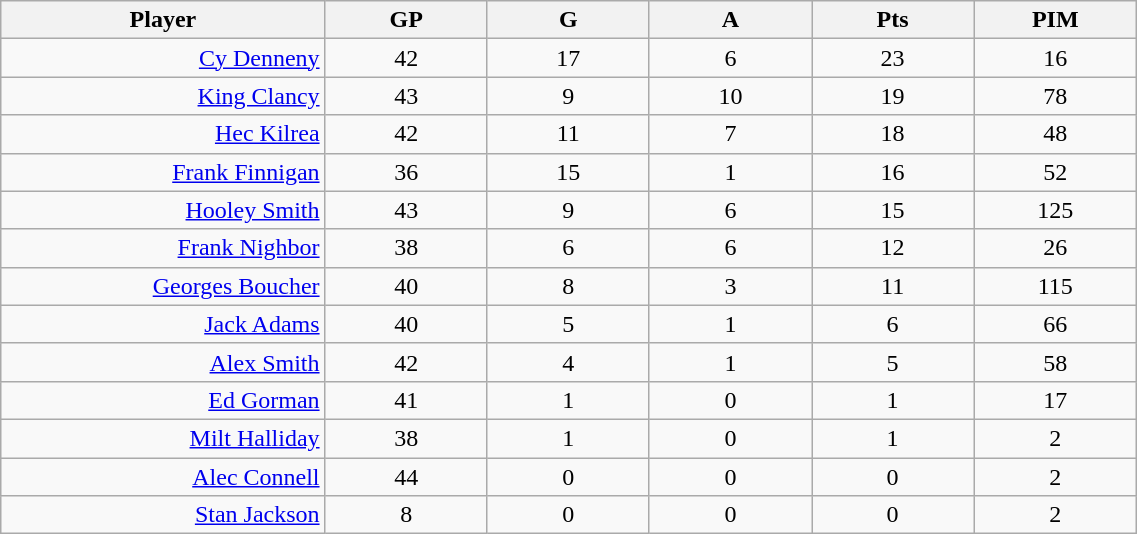<table class="wikitable sortable" width="60%">
<tr ALIGN="center">
<th bgcolor="#DDDDFF" width="10%">Player</th>
<th bgcolor="#DDDDFF" width="5%">GP</th>
<th bgcolor="#DDDDFF" width="5%">G</th>
<th bgcolor="#DDDDFF" width="5%">A</th>
<th bgcolor="#DDDDFF" width="5%">Pts</th>
<th bgcolor="#DDDDFF" width="5%">PIM</th>
</tr>
<tr align="center">
<td align="right"><a href='#'>Cy Denneny</a></td>
<td>42</td>
<td>17</td>
<td>6</td>
<td>23</td>
<td>16</td>
</tr>
<tr align="center">
<td align="right"><a href='#'>King Clancy</a></td>
<td>43</td>
<td>9</td>
<td>10</td>
<td>19</td>
<td>78</td>
</tr>
<tr align="center">
<td align="right"><a href='#'>Hec Kilrea</a></td>
<td>42</td>
<td>11</td>
<td>7</td>
<td>18</td>
<td>48</td>
</tr>
<tr align="center">
<td align="right"><a href='#'>Frank Finnigan</a></td>
<td>36</td>
<td>15</td>
<td>1</td>
<td>16</td>
<td>52</td>
</tr>
<tr align="center">
<td align="right"><a href='#'>Hooley Smith</a></td>
<td>43</td>
<td>9</td>
<td>6</td>
<td>15</td>
<td>125</td>
</tr>
<tr align="center">
<td align="right"><a href='#'>Frank Nighbor</a></td>
<td>38</td>
<td>6</td>
<td>6</td>
<td>12</td>
<td>26</td>
</tr>
<tr align="center">
<td align="right"><a href='#'>Georges Boucher</a></td>
<td>40</td>
<td>8</td>
<td>3</td>
<td>11</td>
<td>115</td>
</tr>
<tr align="center">
<td align="right"><a href='#'>Jack Adams</a></td>
<td>40</td>
<td>5</td>
<td>1</td>
<td>6</td>
<td>66</td>
</tr>
<tr align="center">
<td align="right"><a href='#'>Alex Smith</a></td>
<td>42</td>
<td>4</td>
<td>1</td>
<td>5</td>
<td>58</td>
</tr>
<tr align="center">
<td align="right"><a href='#'>Ed Gorman</a></td>
<td>41</td>
<td>1</td>
<td>0</td>
<td>1</td>
<td>17</td>
</tr>
<tr align="center">
<td align="right"><a href='#'>Milt Halliday</a></td>
<td>38</td>
<td>1</td>
<td>0</td>
<td>1</td>
<td>2</td>
</tr>
<tr align="center">
<td align="right"><a href='#'>Alec Connell</a></td>
<td>44</td>
<td>0</td>
<td>0</td>
<td>0</td>
<td>2</td>
</tr>
<tr align="center">
<td align="right"><a href='#'>Stan Jackson</a></td>
<td>8</td>
<td>0</td>
<td>0</td>
<td>0</td>
<td>2</td>
</tr>
</table>
